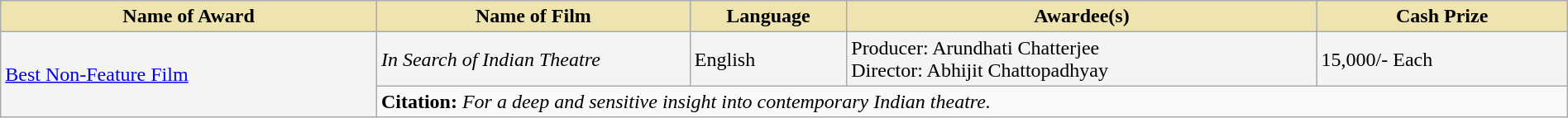<table class="wikitable" style="width:100%;">
<tr>
<th style="background-color:#EFE4B0;width:24%;">Name of Award</th>
<th style="background-color:#EFE4B0;width:20%;">Name of Film</th>
<th style="background-color:#EFE4B0;width:10%;">Language</th>
<th style="background-color:#EFE4B0;width:30%;">Awardee(s)</th>
<th style="background-color:#EFE4B0;width:16%;">Cash Prize</th>
</tr>
<tr style="background-color:#F4F4F4">
<td rowspan="2"><a href='#'>Best Non-Feature Film</a></td>
<td><em>In Search of Indian Theatre</em></td>
<td>English</td>
<td>Producer: Arundhati Chatterjee<br>Director: Abhijit Chattopadhyay</td>
<td> 15,000/- Each</td>
</tr>
<tr style="background-color:#F9F9F9">
<td colspan="4"><strong>Citation:</strong> <em>For a deep and sensitive insight into contemporary Indian theatre.</em></td>
</tr>
</table>
